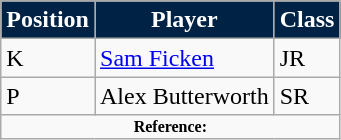<table class="wikitable">
<tr>
<th style="background:#024; color:#fff;">Position</th>
<th style="background:#024; color:#fff;">Player</th>
<th style="background:#024; color:#fff;">Class</th>
</tr>
<tr>
<td>K</td>
<td><a href='#'>Sam Ficken</a></td>
<td>JR</td>
</tr>
<tr>
<td>P</td>
<td>Alex Butterworth</td>
<td>SR</td>
</tr>
<tr>
<td colspan="3"  style="font-size:8pt; text-align:center;"><strong>Reference:</strong></td>
</tr>
</table>
